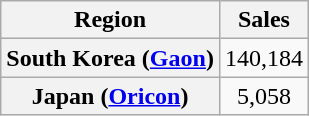<table class="wikitable plainrowheaders" style="text-align:center">
<tr>
<th scope="col">Region</th>
<th scope="col">Sales</th>
</tr>
<tr>
<th scope="row">South Korea (<a href='#'>Gaon</a>)<br></th>
<td>140,184</td>
</tr>
<tr>
<th scope="row">Japan (<a href='#'>Oricon</a>)</th>
<td>5,058</td>
</tr>
</table>
